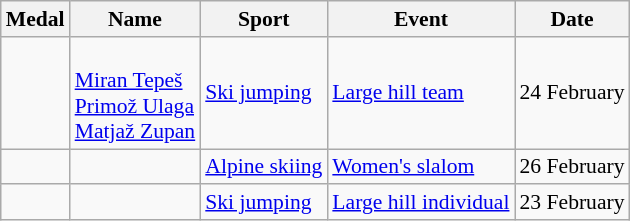<table class="wikitable sortable" style="font-size:90%">
<tr>
<th>Medal</th>
<th>Name</th>
<th>Sport</th>
<th>Event</th>
<th>Date</th>
</tr>
<tr>
<td></td>
<td> <br><a href='#'>Miran Tepeš</a> <br><a href='#'>Primož Ulaga</a> <br><a href='#'>Matjaž Zupan</a></td>
<td><a href='#'>Ski jumping</a></td>
<td><a href='#'>Large hill team</a></td>
<td>24 February</td>
</tr>
<tr>
<td></td>
<td></td>
<td><a href='#'>Alpine skiing</a></td>
<td><a href='#'>Women's slalom</a></td>
<td>26 February</td>
</tr>
<tr>
<td></td>
<td></td>
<td><a href='#'>Ski jumping</a></td>
<td><a href='#'>Large hill individual</a></td>
<td>23 February</td>
</tr>
</table>
